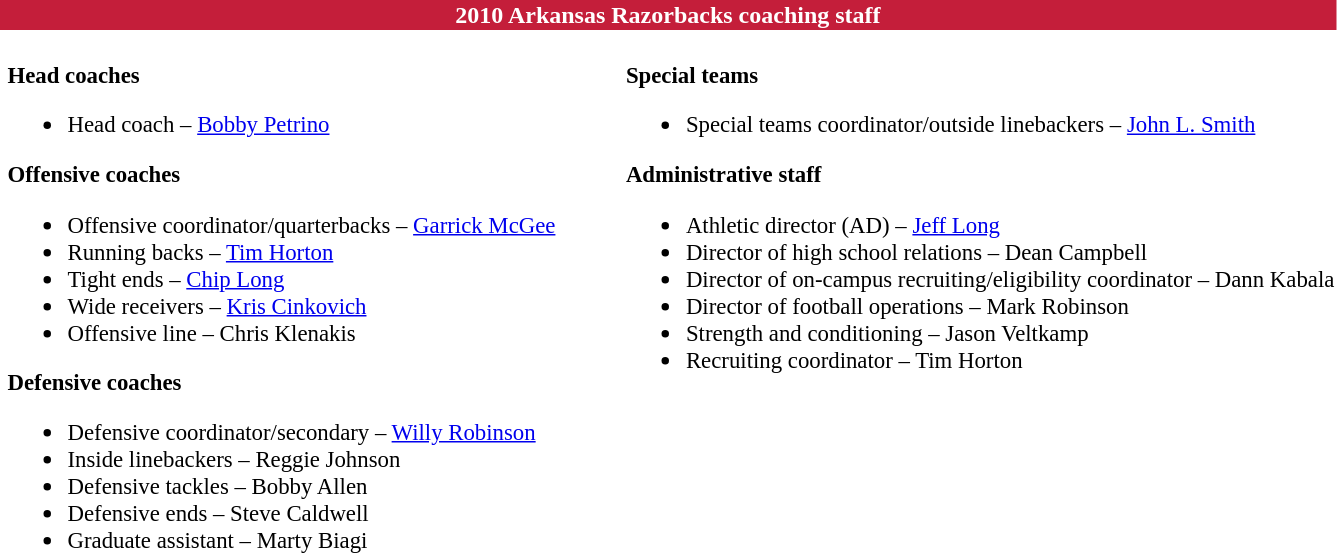<table class="toccolours" style="text-align: left">
<tr>
<th colspan="8" style="background:#c41e3a; color:#fff; text-align:center;"><strong>2010 Arkansas Razorbacks coaching staff</strong></th>
</tr>
<tr>
<td style="vertical-align:top;"></td>
<td style="font-size:95%; vertical-align:top;"><br><strong>Head coaches</strong><ul><li>Head coach – <a href='#'>Bobby Petrino</a></li></ul><strong>Offensive coaches</strong><ul><li>Offensive coordinator/quarterbacks – <a href='#'>Garrick McGee</a></li><li>Running backs – <a href='#'>Tim Horton</a></li><li>Tight ends – <a href='#'>Chip Long</a></li><li>Wide receivers – <a href='#'>Kris Cinkovich</a></li><li>Offensive line – Chris Klenakis</li></ul><strong>Defensive coaches</strong><ul><li>Defensive coordinator/secondary – <a href='#'>Willy Robinson</a></li><li>Inside linebackers – Reggie Johnson</li><li>Defensive tackles – Bobby Allen</li><li>Defensive ends – Steve Caldwell</li><li>Graduate assistant – Marty Biagi</li></ul></td>
<td style="width:35px;"> </td>
<td style="vertical-align:top;"></td>
<td style="font-size:95%; vertical-align:top;"><br><strong>Special teams</strong><ul><li>Special teams coordinator/outside linebackers – <a href='#'>John L. Smith</a></li></ul><strong>Administrative staff</strong><ul><li>Athletic director (AD) – <a href='#'>Jeff Long</a></li><li>Director of high school relations – Dean Campbell</li><li>Director of on-campus recruiting/eligibility coordinator – Dann Kabala</li><li>Director of football operations – Mark Robinson</li><li>Strength and conditioning – Jason Veltkamp</li><li>Recruiting coordinator – Tim Horton</li></ul></td>
</tr>
</table>
